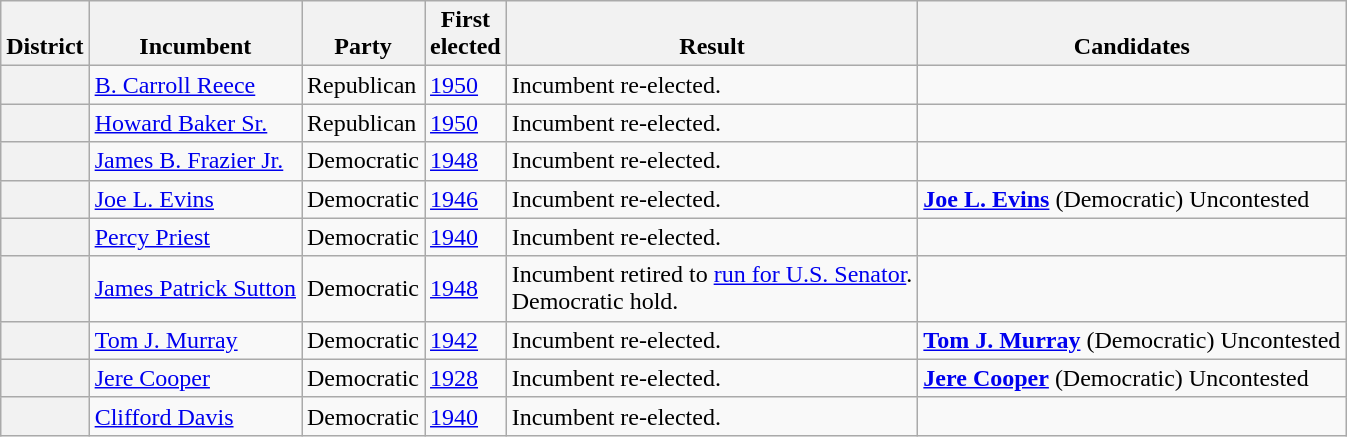<table class=wikitable>
<tr valign=bottom>
<th>District</th>
<th>Incumbent</th>
<th>Party</th>
<th>First<br>elected</th>
<th>Result</th>
<th>Candidates</th>
</tr>
<tr>
<th></th>
<td><a href='#'>B. Carroll Reece</a></td>
<td>Republican</td>
<td><a href='#'>1950</a></td>
<td>Incumbent re-elected.</td>
<td nowrap></td>
</tr>
<tr>
<th></th>
<td><a href='#'>Howard Baker Sr.</a></td>
<td>Republican</td>
<td><a href='#'>1950</a></td>
<td>Incumbent re-elected.</td>
<td nowrap></td>
</tr>
<tr>
<th></th>
<td><a href='#'>James B. Frazier Jr.</a></td>
<td>Democratic</td>
<td><a href='#'>1948</a></td>
<td>Incumbent re-elected.</td>
<td nowrap></td>
</tr>
<tr>
<th></th>
<td><a href='#'>Joe L. Evins</a></td>
<td>Democratic</td>
<td><a href='#'>1946</a></td>
<td>Incumbent re-elected.</td>
<td nowrap> <strong><a href='#'>Joe L. Evins</a></strong> (Democratic) Uncontested</td>
</tr>
<tr>
<th></th>
<td><a href='#'>Percy Priest</a></td>
<td>Democratic</td>
<td><a href='#'>1940</a></td>
<td>Incumbent re-elected.</td>
<td nowrap></td>
</tr>
<tr>
<th></th>
<td><a href='#'>James Patrick Sutton</a></td>
<td>Democratic</td>
<td><a href='#'>1948</a></td>
<td>Incumbent retired to <a href='#'>run for U.S. Senator</a>.<br>Democratic hold.</td>
<td nowrap></td>
</tr>
<tr>
<th></th>
<td><a href='#'>Tom J. Murray</a></td>
<td>Democratic</td>
<td><a href='#'>1942</a></td>
<td>Incumbent re-elected.</td>
<td nowrap> <strong><a href='#'>Tom J. Murray</a></strong> (Democratic) Uncontested</td>
</tr>
<tr>
<th></th>
<td><a href='#'>Jere Cooper</a></td>
<td>Democratic</td>
<td><a href='#'>1928</a></td>
<td>Incumbent re-elected.</td>
<td nowrap> <strong><a href='#'>Jere Cooper</a></strong> (Democratic) Uncontested</td>
</tr>
<tr>
<th></th>
<td><a href='#'>Clifford Davis</a></td>
<td>Democratic</td>
<td><a href='#'>1940</a></td>
<td>Incumbent re-elected.</td>
<td nowrap></td>
</tr>
</table>
